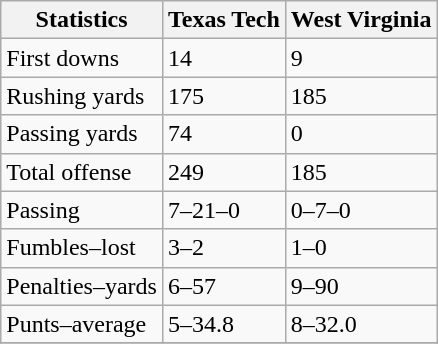<table class="wikitable">
<tr>
<th>Statistics</th>
<th>Texas Tech</th>
<th>West Virginia</th>
</tr>
<tr>
<td>First downs</td>
<td>14</td>
<td>9</td>
</tr>
<tr>
<td>Rushing yards</td>
<td>175</td>
<td>185</td>
</tr>
<tr>
<td>Passing yards</td>
<td>74</td>
<td>0</td>
</tr>
<tr>
<td>Total offense</td>
<td>249</td>
<td>185</td>
</tr>
<tr>
<td>Passing</td>
<td>7–21–0</td>
<td>0–7–0</td>
</tr>
<tr>
<td>Fumbles–lost</td>
<td>3–2</td>
<td>1–0</td>
</tr>
<tr>
<td>Penalties–yards</td>
<td>6–57</td>
<td>9–90</td>
</tr>
<tr>
<td>Punts–average</td>
<td>5–34.8</td>
<td>8–32.0</td>
</tr>
<tr>
</tr>
</table>
